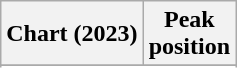<table class="wikitable sortable plainrowheaders" style="text-align:center">
<tr>
<th scope="col">Chart (2023)</th>
<th scope="col">Peak<br>position</th>
</tr>
<tr>
</tr>
<tr>
</tr>
<tr>
</tr>
<tr>
</tr>
<tr>
</tr>
<tr>
</tr>
</table>
